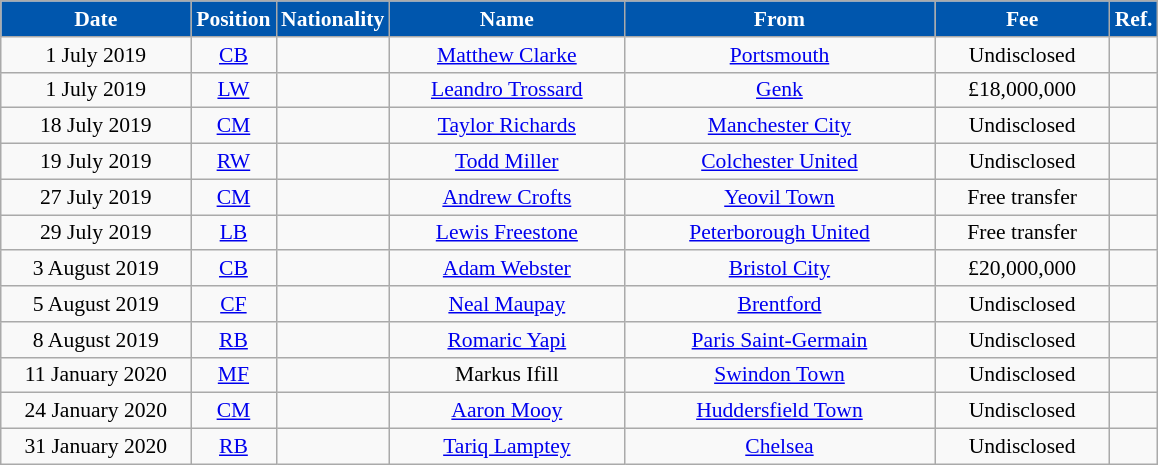<table class="wikitable"  style="text-align:center; font-size:90%; ">
<tr>
<th style=" background:#0056AD; color:#FFFFFF; width:120px;">Date</th>
<th style=" background:#0056AD; color:#FFFFFF; width:50px;">Position</th>
<th style=" background:#0056AD; color:#FFFFFF; width:50px;">Nationality</th>
<th style=" background:#0056AD; color:#FFFFFF; width:150px;">Name</th>
<th style=" background:#0056AD; color:#FFFFFF; width:200px;">From</th>
<th style=" background:#0056AD; color:#FFFFFF; width:110px;">Fee</th>
<th style=" background:#0056AD; color:#FFFFFF; width:25px;">Ref.</th>
</tr>
<tr>
<td>1 July 2019</td>
<td><a href='#'>CB</a></td>
<td></td>
<td><a href='#'>Matthew Clarke</a></td>
<td> <a href='#'>Portsmouth</a></td>
<td>Undisclosed</td>
<td></td>
</tr>
<tr>
<td>1 July 2019</td>
<td><a href='#'>LW</a></td>
<td></td>
<td><a href='#'>Leandro Trossard</a></td>
<td> <a href='#'>Genk</a></td>
<td>£18,000,000</td>
<td></td>
</tr>
<tr>
<td>18 July 2019</td>
<td><a href='#'>CM</a></td>
<td></td>
<td><a href='#'>Taylor Richards</a></td>
<td> <a href='#'>Manchester City</a></td>
<td>Undisclosed</td>
<td></td>
</tr>
<tr>
<td>19 July 2019</td>
<td><a href='#'>RW</a></td>
<td></td>
<td><a href='#'>Todd Miller</a></td>
<td> <a href='#'>Colchester United</a></td>
<td>Undisclosed</td>
<td></td>
</tr>
<tr>
<td>27 July 2019</td>
<td><a href='#'>CM</a></td>
<td></td>
<td><a href='#'>Andrew Crofts</a></td>
<td> <a href='#'>Yeovil Town</a></td>
<td>Free transfer</td>
<td></td>
</tr>
<tr>
<td>29 July 2019</td>
<td><a href='#'>LB</a></td>
<td></td>
<td><a href='#'>Lewis Freestone</a></td>
<td> <a href='#'>Peterborough United</a></td>
<td>Free transfer</td>
<td></td>
</tr>
<tr>
<td>3 August 2019</td>
<td><a href='#'>CB</a></td>
<td></td>
<td><a href='#'>Adam Webster</a></td>
<td> <a href='#'>Bristol City</a></td>
<td>£20,000,000</td>
<td></td>
</tr>
<tr>
<td>5 August 2019</td>
<td><a href='#'>CF</a></td>
<td></td>
<td><a href='#'>Neal Maupay</a></td>
<td> <a href='#'>Brentford</a></td>
<td>Undisclosed</td>
<td></td>
</tr>
<tr>
<td>8 August 2019</td>
<td><a href='#'>RB</a></td>
<td></td>
<td><a href='#'>Romaric Yapi</a></td>
<td> <a href='#'>Paris Saint-Germain</a></td>
<td>Undisclosed</td>
<td></td>
</tr>
<tr>
<td>11 January 2020</td>
<td><a href='#'>MF</a></td>
<td></td>
<td>Markus Ifill</td>
<td> <a href='#'>Swindon Town</a></td>
<td>Undisclosed</td>
<td></td>
</tr>
<tr>
<td>24 January 2020</td>
<td><a href='#'>CM</a></td>
<td></td>
<td><a href='#'>Aaron Mooy</a></td>
<td> <a href='#'>Huddersfield Town</a></td>
<td>Undisclosed</td>
<td></td>
</tr>
<tr>
<td>31 January 2020</td>
<td><a href='#'>RB</a></td>
<td></td>
<td><a href='#'>Tariq Lamptey</a></td>
<td> <a href='#'>Chelsea</a></td>
<td>Undisclosed</td>
<td></td>
</tr>
</table>
